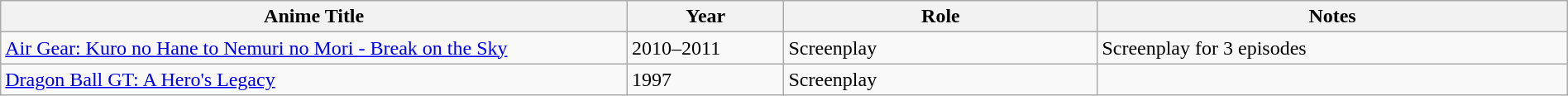<table class="wikitable sortable" style="width: 100%;">
<tr>
<th style="width: 40%;">Anime Title</th>
<th style="width: 10%;">Year</th>
<th style="width: 20%;">Role</th>
<th style="width: 30%;">Notes</th>
</tr>
<tr>
<td><a href='#'>Air Gear: Kuro no Hane to Nemuri no Mori - Break on the Sky</a></td>
<td>2010–2011</td>
<td>Screenplay</td>
<td>Screenplay for 3 episodes</td>
</tr>
<tr>
<td><a href='#'>Dragon Ball GT: A Hero's Legacy</a></td>
<td>1997</td>
<td>Screenplay</td>
<td></td>
</tr>
</table>
